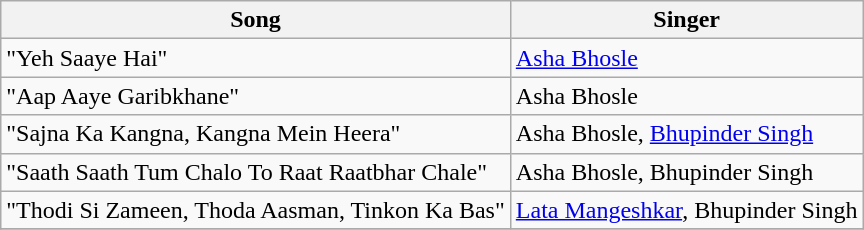<table class="wikitable">
<tr>
<th>Song</th>
<th>Singer</th>
</tr>
<tr>
<td>"Yeh Saaye Hai"</td>
<td><a href='#'>Asha Bhosle</a></td>
</tr>
<tr>
<td>"Aap Aaye Garibkhane"</td>
<td>Asha Bhosle</td>
</tr>
<tr>
<td>"Sajna Ka Kangna, Kangna Mein Heera"</td>
<td>Asha Bhosle, <a href='#'>Bhupinder Singh</a></td>
</tr>
<tr>
<td>"Saath Saath Tum Chalo To Raat Raatbhar Chale"</td>
<td>Asha Bhosle, Bhupinder Singh</td>
</tr>
<tr>
<td>"Thodi Si Zameen, Thoda Aasman, Tinkon Ka Bas"</td>
<td><a href='#'>Lata Mangeshkar</a>, Bhupinder Singh</td>
</tr>
<tr>
</tr>
</table>
